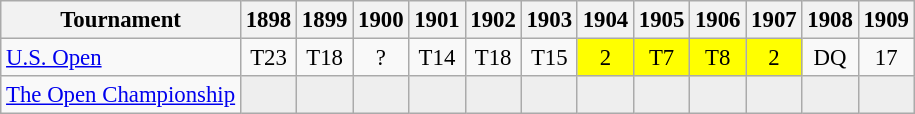<table class="wikitable" style="font-size:95%;text-align:center;">
<tr>
<th>Tournament</th>
<th>1898</th>
<th>1899</th>
<th>1900</th>
<th>1901</th>
<th>1902</th>
<th>1903</th>
<th>1904</th>
<th>1905</th>
<th>1906</th>
<th>1907</th>
<th>1908</th>
<th>1909</th>
</tr>
<tr>
<td align=left><a href='#'>U.S. Open</a></td>
<td>T23</td>
<td>T18</td>
<td>?</td>
<td>T14</td>
<td>T18</td>
<td>T15</td>
<td style="background:yellow;">2</td>
<td style="background:yellow;">T7</td>
<td style="background:yellow;">T8</td>
<td style="background:yellow;">2</td>
<td>DQ</td>
<td>17</td>
</tr>
<tr>
<td align=left><a href='#'>The Open Championship</a></td>
<td style="background:#eeeeee;"></td>
<td style="background:#eeeeee;"></td>
<td style="background:#eeeeee;"></td>
<td style="background:#eeeeee;"></td>
<td style="background:#eeeeee;"></td>
<td style="background:#eeeeee;"></td>
<td style="background:#eeeeee;"></td>
<td style="background:#eeeeee;"></td>
<td style="background:#eeeeee;"></td>
<td style="background:#eeeeee;"></td>
<td style="background:#eeeeee;"></td>
<td style="background:#eeeeee;"></td>
</tr>
</table>
